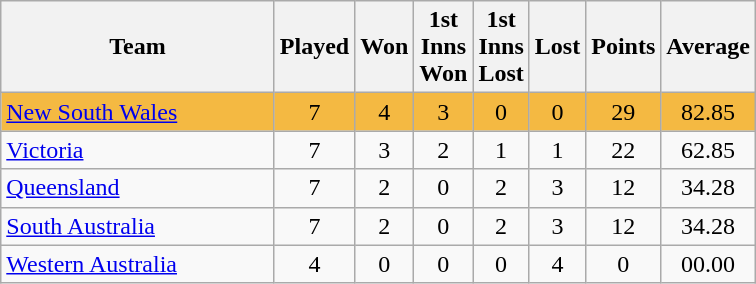<table class="wikitable" style="text-align:center;">
<tr>
<th width=175>Team</th>
<th style="width:30px;" abbr="Played">Played</th>
<th style="width:30px;" abbr="Won">Won</th>
<th style="width:30px;" abbr="1stWon">1st Inns Won</th>
<th style="width:30px;" abbr="1stLost">1st Inns Lost</th>
<th style="width:30px;" abbr="Lost">Lost</th>
<th style="width:30px;" abbr="Points">Points</th>
<th style="width:50px;" abbr="Average">Average</th>
</tr>
<tr style="background:#f4b942;">
<td style="text-align:left;"><a href='#'>New South Wales</a></td>
<td>7</td>
<td>4</td>
<td>3</td>
<td>0</td>
<td>0</td>
<td>29</td>
<td>82.85</td>
</tr>
<tr>
<td style="text-align:left;"><a href='#'>Victoria</a></td>
<td>7</td>
<td>3</td>
<td>2</td>
<td>1</td>
<td>1</td>
<td>22</td>
<td>62.85</td>
</tr>
<tr>
<td style="text-align:left;"><a href='#'>Queensland</a></td>
<td>7</td>
<td>2</td>
<td>0</td>
<td>2</td>
<td>3</td>
<td>12</td>
<td>34.28</td>
</tr>
<tr>
<td style="text-align:left;"><a href='#'>South Australia</a></td>
<td>7</td>
<td>2</td>
<td>0</td>
<td>2</td>
<td>3</td>
<td>12</td>
<td>34.28</td>
</tr>
<tr>
<td style="text-align:left;"><a href='#'>Western Australia</a></td>
<td>4</td>
<td>0</td>
<td>0</td>
<td>0</td>
<td>4</td>
<td>0</td>
<td>00.00</td>
</tr>
</table>
